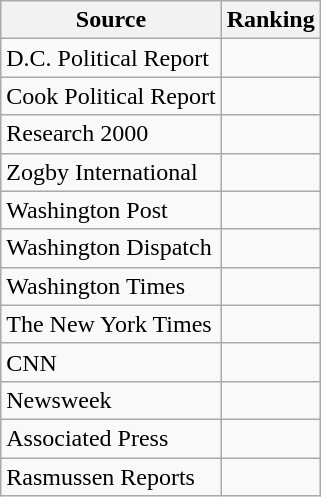<table class="wikitable">
<tr>
<th>Source</th>
<th>Ranking</th>
</tr>
<tr>
<td>D.C. Political Report</td>
<td></td>
</tr>
<tr>
<td>Cook Political Report</td>
<td></td>
</tr>
<tr>
<td>Research 2000</td>
<td></td>
</tr>
<tr>
<td>Zogby International</td>
<td></td>
</tr>
<tr>
<td The Washington Post>Washington Post</td>
<td></td>
</tr>
<tr>
<td>Washington Dispatch</td>
<td></td>
</tr>
<tr>
<td>Washington Times</td>
<td></td>
</tr>
<tr>
<td>The New York Times</td>
<td></td>
</tr>
<tr>
<td>CNN</td>
<td></td>
</tr>
<tr>
<td>Newsweek</td>
<td></td>
</tr>
<tr>
<td>Associated Press</td>
<td></td>
</tr>
<tr>
<td>Rasmussen Reports</td>
<td></td>
</tr>
</table>
